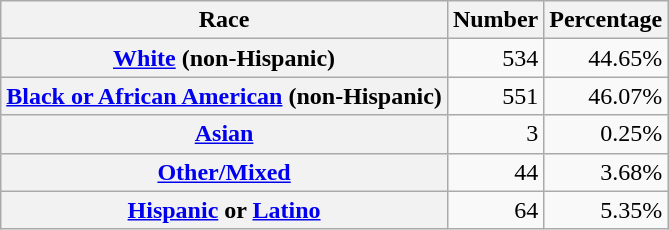<table class="wikitable" style="text-align:right">
<tr>
<th scope="col">Race</th>
<th scope="col">Number</th>
<th scope="col">Percentage</th>
</tr>
<tr>
<th scope="row"><a href='#'>White</a> (non-Hispanic)</th>
<td>534</td>
<td>44.65%</td>
</tr>
<tr>
<th scope="row"><a href='#'>Black or African American</a> (non-Hispanic)</th>
<td>551</td>
<td>46.07%</td>
</tr>
<tr>
<th scope="row"><a href='#'>Asian</a></th>
<td>3</td>
<td>0.25%</td>
</tr>
<tr>
<th scope="row"><a href='#'>Other/Mixed</a></th>
<td>44</td>
<td>3.68%</td>
</tr>
<tr>
<th scope="row"><a href='#'>Hispanic</a> or <a href='#'>Latino</a></th>
<td>64</td>
<td>5.35%</td>
</tr>
</table>
